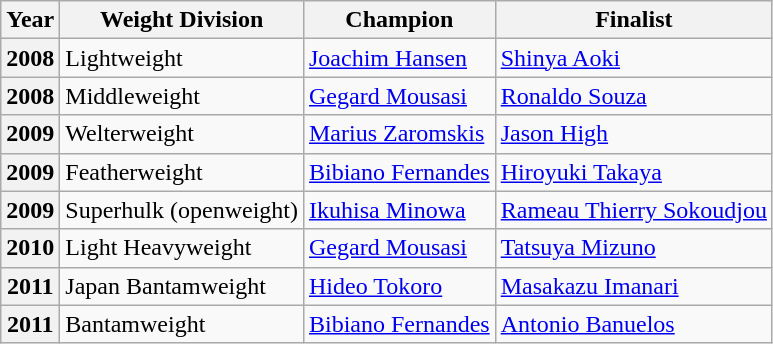<table class="wikitable" border="1">
<tr>
<th>Year</th>
<th>Weight Division</th>
<th>Champion</th>
<th>Finalist</th>
</tr>
<tr>
<th>2008</th>
<td>Lightweight</td>
<td> <a href='#'>Joachim Hansen</a></td>
<td> <a href='#'>Shinya Aoki</a></td>
</tr>
<tr>
<th>2008</th>
<td>Middleweight</td>
<td> <a href='#'>Gegard Mousasi</a></td>
<td> <a href='#'>Ronaldo Souza</a></td>
</tr>
<tr>
<th>2009</th>
<td>Welterweight</td>
<td> <a href='#'>Marius Zaromskis</a></td>
<td> <a href='#'>Jason High</a></td>
</tr>
<tr>
<th>2009</th>
<td>Featherweight</td>
<td> <a href='#'>Bibiano Fernandes</a></td>
<td> <a href='#'>Hiroyuki Takaya</a></td>
</tr>
<tr>
<th>2009</th>
<td>Superhulk (openweight)</td>
<td> <a href='#'>Ikuhisa Minowa</a></td>
<td> <a href='#'>Rameau Thierry Sokoudjou</a></td>
</tr>
<tr>
<th>2010</th>
<td>Light Heavyweight</td>
<td> <a href='#'>Gegard Mousasi</a></td>
<td> <a href='#'>Tatsuya Mizuno</a></td>
</tr>
<tr>
<th>2011</th>
<td>Japan Bantamweight</td>
<td> <a href='#'>Hideo Tokoro</a></td>
<td> <a href='#'>Masakazu Imanari</a></td>
</tr>
<tr>
<th>2011</th>
<td>Bantamweight</td>
<td> <a href='#'>Bibiano Fernandes</a></td>
<td> <a href='#'>Antonio Banuelos</a></td>
</tr>
</table>
